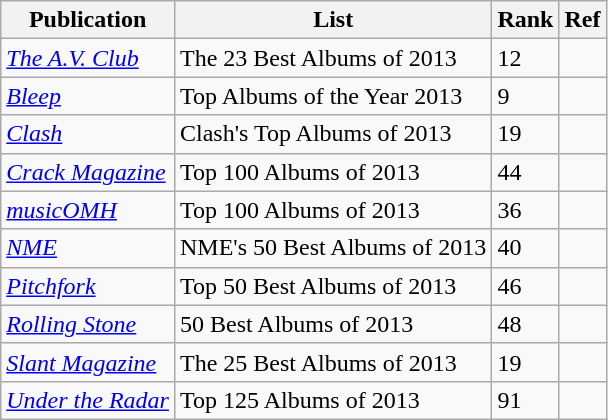<table class="wikitable sortable">
<tr>
<th>Publication</th>
<th>List</th>
<th>Rank</th>
<th>Ref</th>
</tr>
<tr>
<td><em><a href='#'>The A.V. Club</a></em></td>
<td>The 23 Best Albums of 2013</td>
<td>12</td>
<td></td>
</tr>
<tr>
<td><a href='#'><em>Bleep</em></a></td>
<td>Top Albums of the Year 2013</td>
<td>9</td>
<td></td>
</tr>
<tr>
<td><em><a href='#'>Clash</a></em></td>
<td>Clash's Top Albums of 2013</td>
<td>19</td>
<td></td>
</tr>
<tr>
<td><em><a href='#'>Crack Magazine</a></em></td>
<td>Top 100 Albums of 2013</td>
<td>44</td>
<td></td>
</tr>
<tr>
<td><em><a href='#'>musicOMH</a></em></td>
<td>Top 100 Albums of 2013</td>
<td>36</td>
<td></td>
</tr>
<tr>
<td><em><a href='#'>NME</a></em></td>
<td>NME's 50 Best Albums of 2013</td>
<td>40</td>
<td></td>
</tr>
<tr>
<td><em><a href='#'>Pitchfork</a></em></td>
<td>Top 50 Best Albums of 2013</td>
<td>46</td>
<td></td>
</tr>
<tr>
<td><em><a href='#'>Rolling Stone</a></em></td>
<td>50 Best Albums of 2013</td>
<td>48</td>
<td></td>
</tr>
<tr>
<td><em><a href='#'>Slant Magazine</a></em></td>
<td>The 25 Best Albums of 2013</td>
<td>19</td>
<td></td>
</tr>
<tr>
<td><em><a href='#'>Under the Radar</a></em></td>
<td>Top 125 Albums of 2013</td>
<td>91</td>
<td></td>
</tr>
</table>
